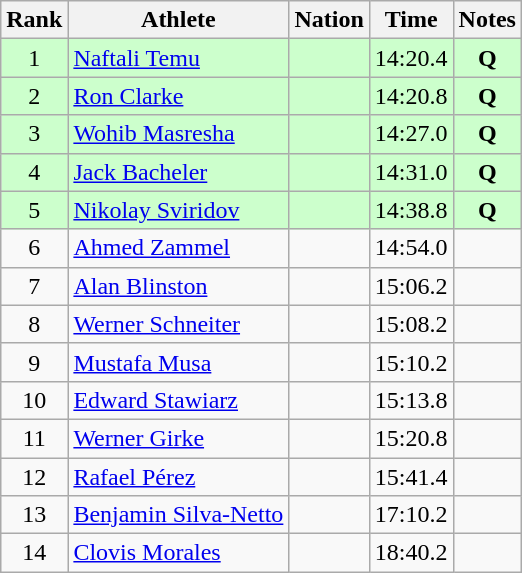<table class="wikitable" style="text-align:center">
<tr>
<th>Rank</th>
<th>Athlete</th>
<th>Nation</th>
<th>Time</th>
<th>Notes</th>
</tr>
<tr bgcolor=ccffcc>
<td>1</td>
<td align=left><a href='#'>Naftali Temu</a></td>
<td align=left></td>
<td>14:20.4</td>
<td><strong>Q</strong></td>
</tr>
<tr bgcolor=ccffcc>
<td>2</td>
<td align=left><a href='#'>Ron Clarke</a></td>
<td align=left></td>
<td>14:20.8</td>
<td><strong>Q</strong></td>
</tr>
<tr bgcolor=ccffcc>
<td>3</td>
<td align=left><a href='#'>Wohib Masresha</a></td>
<td align=left></td>
<td>14:27.0</td>
<td><strong>Q</strong></td>
</tr>
<tr bgcolor=ccffcc>
<td>4</td>
<td align=left><a href='#'>Jack Bacheler</a></td>
<td align=left></td>
<td>14:31.0</td>
<td><strong>Q</strong></td>
</tr>
<tr bgcolor=ccffcc>
<td>5</td>
<td align=left><a href='#'>Nikolay Sviridov</a></td>
<td align=left></td>
<td>14:38.8</td>
<td><strong>Q</strong></td>
</tr>
<tr>
<td>6</td>
<td align=left><a href='#'>Ahmed Zammel</a></td>
<td align=left></td>
<td>14:54.0</td>
<td></td>
</tr>
<tr>
<td>7</td>
<td align=left><a href='#'>Alan Blinston</a></td>
<td align=left></td>
<td>15:06.2</td>
<td></td>
</tr>
<tr>
<td>8</td>
<td align=left><a href='#'>Werner Schneiter</a></td>
<td align=left></td>
<td>15:08.2</td>
<td></td>
</tr>
<tr>
<td>9</td>
<td align=left><a href='#'>Mustafa Musa</a></td>
<td align=left></td>
<td>15:10.2</td>
<td></td>
</tr>
<tr>
<td>10</td>
<td align=left><a href='#'>Edward Stawiarz</a></td>
<td align=left></td>
<td>15:13.8</td>
<td></td>
</tr>
<tr>
<td>11</td>
<td align=left><a href='#'>Werner Girke</a></td>
<td align=left></td>
<td>15:20.8</td>
<td></td>
</tr>
<tr>
<td>12</td>
<td align=left><a href='#'>Rafael Pérez</a></td>
<td align=left></td>
<td>15:41.4</td>
<td></td>
</tr>
<tr>
<td>13</td>
<td align=left><a href='#'>Benjamin Silva-Netto</a></td>
<td align=left></td>
<td>17:10.2</td>
<td></td>
</tr>
<tr>
<td>14</td>
<td align=left><a href='#'>Clovis Morales</a></td>
<td align=left></td>
<td>18:40.2</td>
<td></td>
</tr>
</table>
